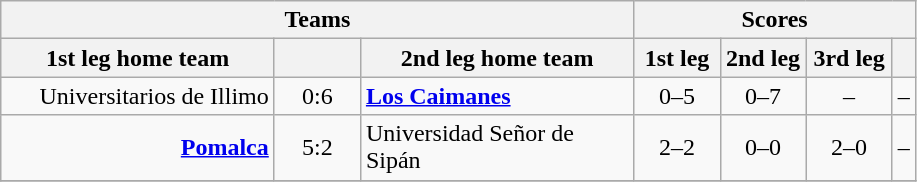<table class="wikitable" style="text-align: center;">
<tr>
<th colspan=3>Teams</th>
<th colspan=4>Scores</th>
</tr>
<tr>
<th width="175">1st leg home team</th>
<th width="50"></th>
<th width="175">2nd leg home team</th>
<th width="50">1st leg</th>
<th width="50">2nd leg</th>
<th width="50">3rd leg</th>
<th></th>
</tr>
<tr>
<td align=right>Universitarios de Illimo</td>
<td>0:6</td>
<td align=left><strong><a href='#'>Los Caimanes</a></strong></td>
<td>0–5</td>
<td>0–7</td>
<td>–</td>
<td>–</td>
</tr>
<tr>
<td align=right><strong><a href='#'>Pomalca</a></strong></td>
<td>5:2</td>
<td align=left>Universidad Señor de Sipán</td>
<td>2–2</td>
<td>0–0</td>
<td>2–0</td>
<td>–</td>
</tr>
<tr>
</tr>
</table>
